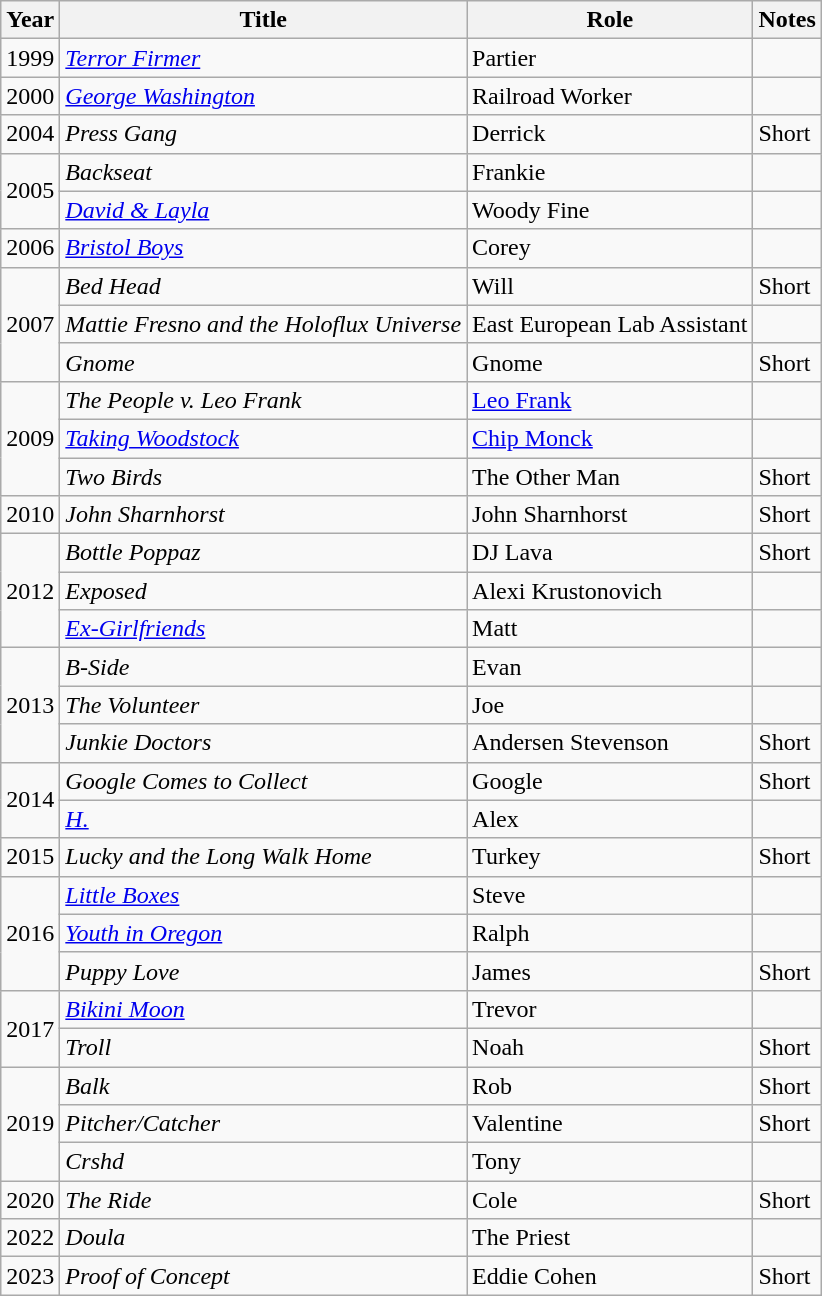<table class="wikitable plainrowheaders sortable" style="margin-right: 0;">
<tr>
<th>Year</th>
<th>Title</th>
<th>Role</th>
<th>Notes</th>
</tr>
<tr>
<td>1999</td>
<td><em><a href='#'>Terror Firmer</a></em></td>
<td>Partier</td>
<td></td>
</tr>
<tr>
<td>2000</td>
<td><a href='#'><em>George Washington</em></a></td>
<td>Railroad Worker</td>
<td></td>
</tr>
<tr>
<td>2004</td>
<td><em>Press Gang</em></td>
<td>Derrick</td>
<td>Short</td>
</tr>
<tr>
<td rowspan="2">2005</td>
<td><em>Backseat</em></td>
<td>Frankie</td>
<td></td>
</tr>
<tr>
<td><em><a href='#'>David & Layla</a></em></td>
<td>Woody Fine</td>
<td></td>
</tr>
<tr>
<td>2006</td>
<td><em><a href='#'>Bristol Boys</a></em></td>
<td>Corey</td>
<td></td>
</tr>
<tr>
<td rowspan="3">2007</td>
<td><em>Bed Head</em></td>
<td>Will</td>
<td>Short</td>
</tr>
<tr>
<td><em>Mattie Fresno and the Holoflux Universe</em></td>
<td>East European Lab Assistant</td>
<td></td>
</tr>
<tr>
<td><em>Gnome</em></td>
<td>Gnome</td>
<td>Short</td>
</tr>
<tr>
<td rowspan="3">2009</td>
<td><em>The People v. Leo Frank</em></td>
<td><a href='#'>Leo Frank</a></td>
<td></td>
</tr>
<tr>
<td><em><a href='#'>Taking Woodstock</a></em></td>
<td><a href='#'>Chip Monck</a></td>
<td></td>
</tr>
<tr>
<td><em>Two Birds</em></td>
<td>The Other Man</td>
<td>Short</td>
</tr>
<tr>
<td>2010</td>
<td><em>John Sharnhorst</em></td>
<td>John Sharnhorst</td>
<td>Short</td>
</tr>
<tr>
<td rowspan="3">2012</td>
<td><em>Bottle Poppaz</em></td>
<td>DJ Lava</td>
<td>Short</td>
</tr>
<tr>
<td><em>Exposed</em></td>
<td>Alexi Krustonovich</td>
<td></td>
</tr>
<tr>
<td><em><a href='#'>Ex-Girlfriends</a></em></td>
<td>Matt</td>
<td></td>
</tr>
<tr>
<td rowspan="3">2013</td>
<td><em>B-Side</em></td>
<td>Evan</td>
<td></td>
</tr>
<tr>
<td><em>The Volunteer</em></td>
<td>Joe</td>
<td></td>
</tr>
<tr>
<td><em>Junkie Doctors</em></td>
<td>Andersen Stevenson</td>
<td>Short</td>
</tr>
<tr>
<td rowspan="2">2014</td>
<td><em>Google Comes to Collect</em></td>
<td>Google</td>
<td>Short</td>
</tr>
<tr>
<td><a href='#'><em>H.</em></a></td>
<td>Alex</td>
<td></td>
</tr>
<tr>
<td>2015</td>
<td><em>Lucky and the Long Walk Home</em></td>
<td>Turkey</td>
<td>Short</td>
</tr>
<tr>
<td rowspan="3">2016</td>
<td><a href='#'><em>Little Boxes</em></a></td>
<td>Steve</td>
<td></td>
</tr>
<tr>
<td><em><a href='#'>Youth in Oregon</a></em></td>
<td>Ralph</td>
<td></td>
</tr>
<tr>
<td><em>Puppy Love</em></td>
<td>James</td>
<td>Short</td>
</tr>
<tr>
<td rowspan="2">2017</td>
<td><em><a href='#'>Bikini Moon</a></em></td>
<td>Trevor</td>
<td></td>
</tr>
<tr>
<td><em>Troll</em></td>
<td>Noah</td>
<td>Short</td>
</tr>
<tr>
<td rowspan="3">2019</td>
<td><em>Balk</em></td>
<td>Rob</td>
<td>Short</td>
</tr>
<tr>
<td><em>Pitcher/Catcher</em></td>
<td>Valentine</td>
<td>Short</td>
</tr>
<tr>
<td><em>Crshd</em></td>
<td>Tony</td>
<td></td>
</tr>
<tr>
<td>2020</td>
<td><em>The Ride</em></td>
<td>Cole</td>
<td>Short</td>
</tr>
<tr>
<td>2022</td>
<td><em>Doula</em></td>
<td>The Priest</td>
<td></td>
</tr>
<tr>
<td>2023</td>
<td><em>Proof of Concept</em></td>
<td>Eddie Cohen</td>
<td>Short</td>
</tr>
</table>
